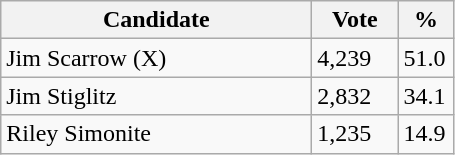<table class="wikitable">
<tr>
<th bgcolor="#DDDDFF" width="200px">Candidate</th>
<th bgcolor="#DDDDFF" width="50px">Vote</th>
<th bgcolor="#DDDDFF" width="30px">%</th>
</tr>
<tr>
<td>Jim Scarrow (X)</td>
<td>4,239</td>
<td>51.0</td>
</tr>
<tr>
<td>Jim Stiglitz</td>
<td>2,832</td>
<td>34.1</td>
</tr>
<tr>
<td>Riley Simonite</td>
<td>1,235</td>
<td>14.9</td>
</tr>
</table>
